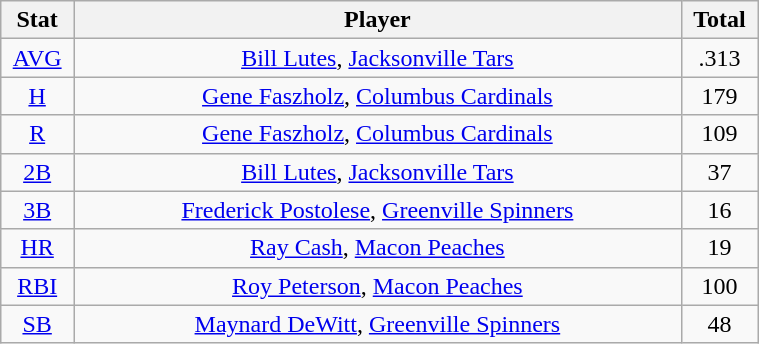<table class="wikitable" width="40%" style="text-align:center;">
<tr>
<th width="5%">Stat</th>
<th width="60%">Player</th>
<th width="5%">Total</th>
</tr>
<tr>
<td><a href='#'>AVG</a></td>
<td><a href='#'>Bill Lutes</a>, <a href='#'>Jacksonville Tars</a></td>
<td>.313</td>
</tr>
<tr>
<td><a href='#'>H</a></td>
<td><a href='#'>Gene Faszholz</a>, <a href='#'>Columbus Cardinals</a></td>
<td>179</td>
</tr>
<tr>
<td><a href='#'>R</a></td>
<td><a href='#'>Gene Faszholz</a>, <a href='#'>Columbus Cardinals</a></td>
<td>109</td>
</tr>
<tr>
<td><a href='#'>2B</a></td>
<td><a href='#'>Bill Lutes</a>, <a href='#'>Jacksonville Tars</a></td>
<td>37</td>
</tr>
<tr>
<td><a href='#'>3B</a></td>
<td><a href='#'>Frederick Postolese</a>, <a href='#'>Greenville Spinners</a></td>
<td>16</td>
</tr>
<tr>
<td><a href='#'>HR</a></td>
<td><a href='#'>Ray Cash</a>, <a href='#'>Macon Peaches</a></td>
<td>19</td>
</tr>
<tr>
<td><a href='#'>RBI</a></td>
<td><a href='#'>Roy Peterson</a>, <a href='#'>Macon Peaches</a></td>
<td>100</td>
</tr>
<tr>
<td><a href='#'>SB</a></td>
<td><a href='#'>Maynard DeWitt</a>, <a href='#'>Greenville Spinners</a></td>
<td>48</td>
</tr>
</table>
